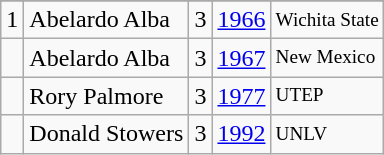<table class="wikitable">
<tr>
</tr>
<tr>
<td>1</td>
<td>Abelardo Alba</td>
<td>3</td>
<td><a href='#'>1966</a></td>
<td style="font-size:80%;">Wichita State</td>
</tr>
<tr>
<td></td>
<td>Abelardo Alba</td>
<td>3</td>
<td><a href='#'>1967</a></td>
<td style="font-size:80%;">New Mexico</td>
</tr>
<tr>
<td></td>
<td>Rory Palmore</td>
<td>3</td>
<td><a href='#'>1977</a></td>
<td style="font-size:80%;">UTEP</td>
</tr>
<tr>
<td></td>
<td>Donald Stowers</td>
<td>3</td>
<td><a href='#'>1992</a></td>
<td style="font-size:80%;">UNLV</td>
</tr>
</table>
